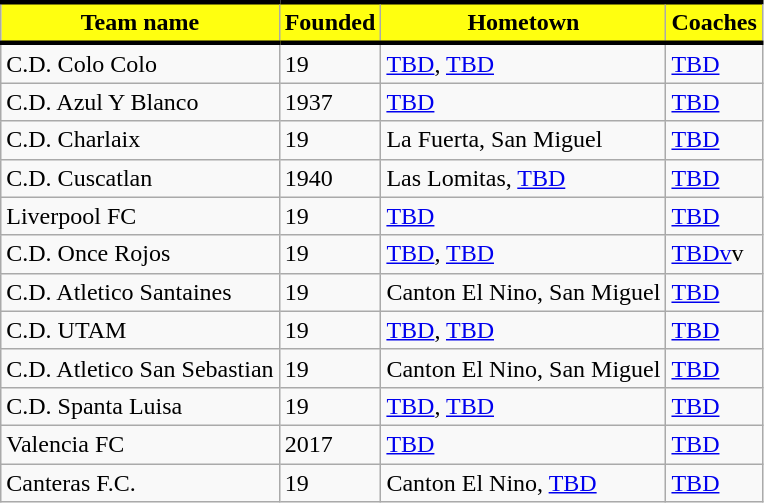<table class="wikitable">
<tr>
<th style="background:#FFFF10; color:black; border-top:black 3px solid; border-bottom:black 3px solid;">Team name</th>
<th style="background:#FFFF10; color:black; border-top:black 3px solid; border-bottom:black 3px solid;">Founded</th>
<th style="background:#FFFF10; color:black; border-top:black 3px solid; border-bottom:black 3px solid;">Hometown</th>
<th style="background:#FFFF10; color:black; border-top:black 3px solid; border-bottom:black 3px solid;">Coaches</th>
</tr>
<tr>
<td>C.D. Colo Colo</td>
<td>19</td>
<td> <a href='#'>TBD</a>, <a href='#'>TBD</a></td>
<td> <a href='#'>TBD</a></td>
</tr>
<tr>
<td>C.D. Azul Y Blanco</td>
<td>1937</td>
<td> <a href='#'>TBD</a></td>
<td> <a href='#'>TBD</a></td>
</tr>
<tr>
<td>C.D. Charlaix</td>
<td>19</td>
<td> La Fuerta, San Miguel</td>
<td> <a href='#'>TBD</a></td>
</tr>
<tr>
<td>C.D. Cuscatlan</td>
<td>1940</td>
<td> Las Lomitas, <a href='#'>TBD</a></td>
<td> <a href='#'>TBD</a></td>
</tr>
<tr>
<td>Liverpool FC</td>
<td>19</td>
<td> <a href='#'>TBD</a></td>
<td> <a href='#'>TBD</a></td>
</tr>
<tr>
<td>C.D. Once Rojos</td>
<td>19</td>
<td> <a href='#'>TBD</a>, <a href='#'>TBD</a></td>
<td> <a href='#'>TBDv</a>v</td>
</tr>
<tr>
<td>C.D. Atletico Santaines</td>
<td>19</td>
<td> Canton El Nino, San Miguel</td>
<td> <a href='#'>TBD</a></td>
</tr>
<tr>
<td>C.D. UTAM</td>
<td>19</td>
<td> <a href='#'>TBD</a>, <a href='#'>TBD</a></td>
<td> <a href='#'>TBD</a></td>
</tr>
<tr>
<td>C.D. Atletico San Sebastian</td>
<td>19</td>
<td> Canton El Nino, San Miguel</td>
<td> <a href='#'>TBD</a></td>
</tr>
<tr>
<td>C.D. Spanta Luisa</td>
<td>19</td>
<td> <a href='#'>TBD</a>, <a href='#'>TBD</a></td>
<td> <a href='#'>TBD</a></td>
</tr>
<tr>
<td>Valencia FC</td>
<td>2017</td>
<td> <a href='#'>TBD</a></td>
<td> <a href='#'>TBD</a></td>
</tr>
<tr>
<td>Canteras F.C.</td>
<td>19</td>
<td> Canton El Nino, <a href='#'>TBD</a></td>
<td> <a href='#'>TBD</a></td>
</tr>
</table>
